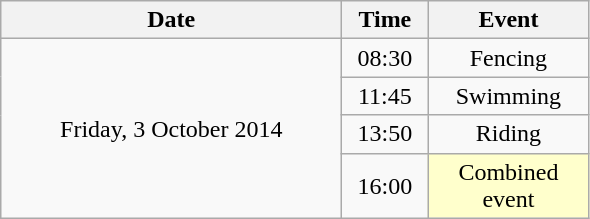<table class = "wikitable" style="text-align:center;">
<tr>
<th width=220>Date</th>
<th width=50>Time</th>
<th width=100>Event</th>
</tr>
<tr>
<td rowspan=4>Friday, 3 October 2014</td>
<td>08:30</td>
<td>Fencing</td>
</tr>
<tr>
<td>11:45</td>
<td>Swimming</td>
</tr>
<tr>
<td>13:50</td>
<td>Riding</td>
</tr>
<tr>
<td>16:00</td>
<td bgcolor=ffffcc>Combined event</td>
</tr>
</table>
